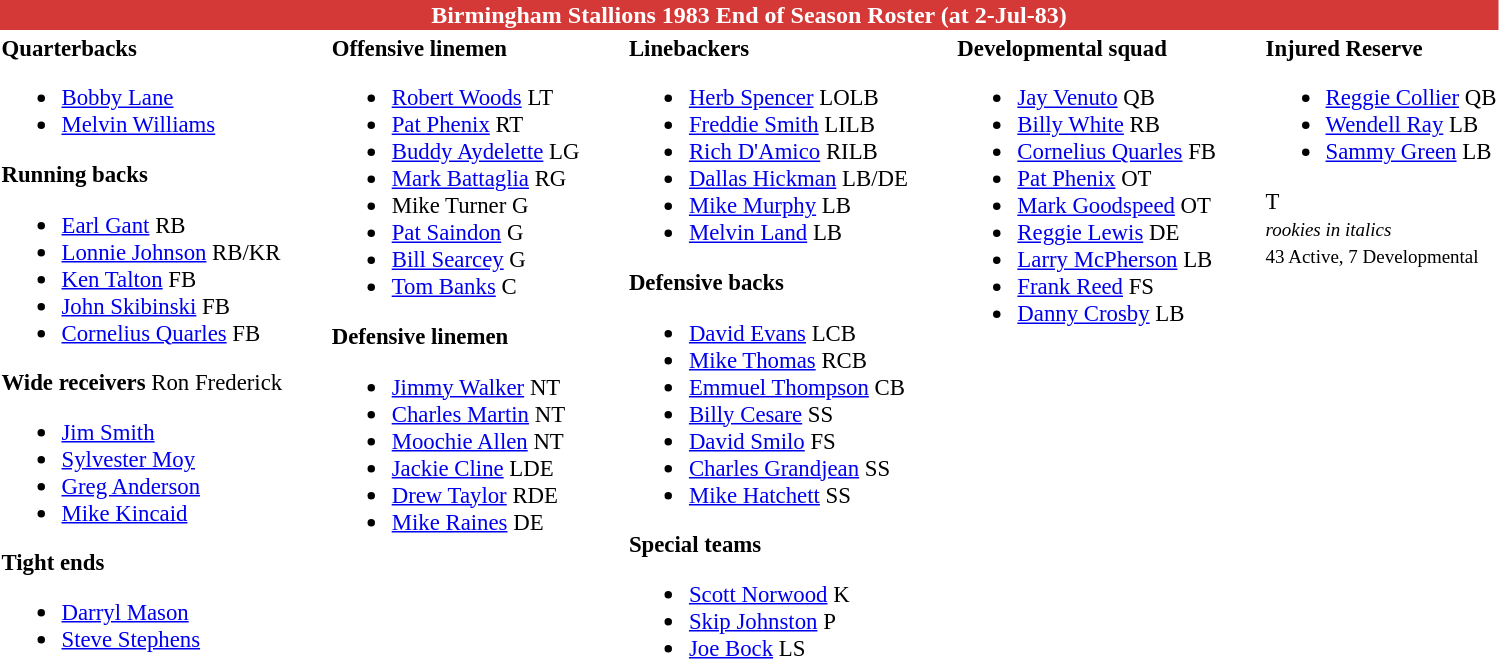<table class="toccolours" style="text-align: left;">
<tr>
<th colspan="9" style="background:#D43837; color:white; text-align:center;">Birmingham Stallions 1983 End of Season Roster (at 2-Jul-83)</th>
</tr>
<tr>
<td style="font-size:95%; vertical-align:top;"><strong>Quarterbacks</strong><br><ul><li> <a href='#'>Bobby Lane</a></li><li> <a href='#'>Melvin Williams</a></li></ul><strong>Running backs</strong><ul><li> <a href='#'>Earl Gant</a> RB</li><li> <a href='#'>Lonnie Johnson</a> RB/KR</li><li> <a href='#'>Ken Talton</a> FB</li><li> <a href='#'>John Skibinski</a> FB</li><li> <a href='#'>Cornelius Quarles</a> FB</li></ul><strong>Wide receivers</strong>
Ron Frederick<ul><li> <a href='#'>Jim Smith</a></li><li> <a href='#'>Sylvester Moy</a></li><li> <a href='#'>Greg Anderson</a></li><li> <a href='#'>Mike Kincaid</a></li></ul><strong>Tight ends</strong><ul><li> <a href='#'>Darryl Mason</a></li><li> <a href='#'>Steve Stephens</a></li></ul></td>
<td style="width: 25px;"></td>
<td style="font-size:95%; vertical-align:top;"><strong>Offensive linemen</strong><br><ul><li> <a href='#'>Robert Woods</a> LT</li><li> <a href='#'>Pat Phenix</a> RT</li><li> <a href='#'>Buddy Aydelette</a> LG</li><li> <a href='#'>Mark Battaglia</a> RG</li><li> Mike Turner G</li><li> <a href='#'>Pat Saindon</a> G</li><li> <a href='#'>Bill Searcey</a> G</li><li> <a href='#'>Tom Banks</a> C</li></ul><strong>Defensive linemen</strong><ul><li> <a href='#'>Jimmy Walker</a> NT</li><li> <a href='#'>Charles Martin</a> NT</li><li> <a href='#'>Moochie Allen</a> NT</li><li> <a href='#'>Jackie Cline</a> LDE</li><li> <a href='#'>Drew Taylor</a> RDE</li><li> <a href='#'>Mike Raines</a> DE</li></ul></td>
<td style="width: 25px;"></td>
<td style="font-size:95%; vertical-align:top;"><strong>Linebackers</strong><br><ul><li> <a href='#'>Herb Spencer</a> LOLB</li><li> <a href='#'>Freddie Smith</a> LILB</li><li> <a href='#'>Rich D'Amico</a> RILB</li><li> <a href='#'>Dallas Hickman</a> LB/DE</li><li> <a href='#'>Mike Murphy</a> LB</li><li> <a href='#'>Melvin Land</a> LB</li></ul><strong>Defensive backs</strong><ul><li> <a href='#'>David Evans</a> LCB</li><li> <a href='#'>Mike Thomas</a> RCB</li><li> <a href='#'>Emmuel Thompson</a> CB</li><li> <a href='#'>Billy Cesare</a> SS</li><li> <a href='#'>David Smilo</a> FS</li><li> <a href='#'>Charles Grandjean</a> SS</li><li> <a href='#'>Mike Hatchett</a> SS</li></ul><strong>Special teams</strong><ul><li> <a href='#'>Scott Norwood</a> K</li><li> <a href='#'>Skip Johnston</a> P</li><li> <a href='#'>Joe Bock</a> LS</li></ul></td>
<td style="width: 25px;"></td>
<td style="font-size:95%; vertical-align:top;"><strong>Developmental squad</strong><br><ul><li> <a href='#'>Jay Venuto</a> QB</li><li> <a href='#'>Billy White</a> RB</li><li> <a href='#'>Cornelius Quarles</a> FB</li><li> <a href='#'>Pat Phenix</a> OT</li><li> <a href='#'>Mark Goodspeed</a> OT</li><li> <a href='#'>Reggie Lewis</a> DE</li><li> <a href='#'>Larry McPherson</a> LB</li><li> <a href='#'>Frank Reed</a> FS</li><li> <a href='#'>Danny Crosby</a> LB</li></ul></td>
<td style="width: 25px;"></td>
<td style="font-size:95%; vertical-align:top;"><strong>Injured Reserve</strong><br><ul><li> <a href='#'>Reggie Collier</a> QB</li><li> <a href='#'>Wendell Ray</a> LB</li><li> <a href='#'>Sammy Green</a> LB</li></ul>T
<br>
<small><em>rookies in italics</em></small><br>
<small>43 Active, 7 Developmental</small></td>
</tr>
</table>
